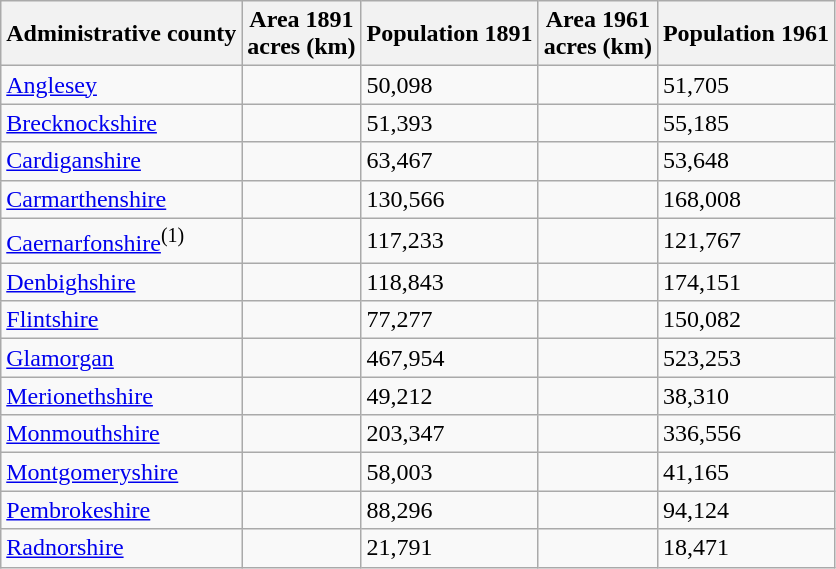<table class="wikitable sortable">
<tr>
<th>Administrative county</th>
<th>Area 1891<br>acres (km)</th>
<th>Population 1891</th>
<th>Area 1961<br>acres (km)</th>
<th>Population 1961</th>
</tr>
<tr>
<td><a href='#'>Anglesey</a></td>
<td></td>
<td>50,098</td>
<td></td>
<td>51,705</td>
</tr>
<tr>
<td><a href='#'>Brecknockshire</a></td>
<td></td>
<td>51,393</td>
<td></td>
<td>55,185</td>
</tr>
<tr>
<td><a href='#'>Cardiganshire</a></td>
<td></td>
<td>63,467</td>
<td></td>
<td>53,648</td>
</tr>
<tr>
<td><a href='#'>Carmarthenshire</a></td>
<td></td>
<td>130,566</td>
<td></td>
<td>168,008</td>
</tr>
<tr>
<td><a href='#'>Caernarfonshire</a><sup>(1)</sup></td>
<td></td>
<td>117,233</td>
<td></td>
<td>121,767</td>
</tr>
<tr>
<td><a href='#'>Denbighshire</a></td>
<td></td>
<td>118,843</td>
<td></td>
<td>174,151</td>
</tr>
<tr>
<td><a href='#'>Flintshire</a></td>
<td></td>
<td>77,277</td>
<td></td>
<td>150,082</td>
</tr>
<tr>
<td><a href='#'>Glamorgan</a></td>
<td></td>
<td>467,954</td>
<td></td>
<td>523,253</td>
</tr>
<tr>
<td><a href='#'>Merionethshire</a></td>
<td></td>
<td>49,212</td>
<td></td>
<td>38,310</td>
</tr>
<tr>
<td><a href='#'>Monmouthshire</a></td>
<td></td>
<td>203,347</td>
<td></td>
<td>336,556</td>
</tr>
<tr>
<td><a href='#'>Montgomeryshire</a></td>
<td></td>
<td>58,003</td>
<td></td>
<td>41,165</td>
</tr>
<tr>
<td><a href='#'>Pembrokeshire</a></td>
<td></td>
<td>88,296</td>
<td></td>
<td>94,124</td>
</tr>
<tr>
<td><a href='#'>Radnorshire</a></td>
<td></td>
<td>21,791</td>
<td></td>
<td>18,471</td>
</tr>
</table>
